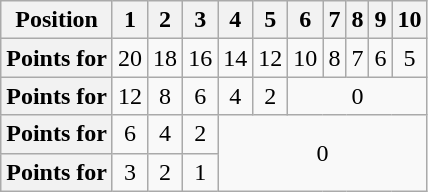<table class="wikitable floatright" style="text-align: center">
<tr>
<th scope="col">Position</th>
<th scope="col">1</th>
<th scope="col">2</th>
<th scope="col">3</th>
<th scope="col">4</th>
<th scope="col">5</th>
<th scope="col">6</th>
<th scope="col">7</th>
<th scope="col">8</th>
<th scope="col">9</th>
<th scope="col">10</th>
</tr>
<tr>
<th scope="row">Points for </th>
<td>20</td>
<td>18</td>
<td>16</td>
<td>14</td>
<td>12</td>
<td>10</td>
<td>8</td>
<td>7</td>
<td>6</td>
<td>5</td>
</tr>
<tr>
<th scope="row">Points for </th>
<td>12</td>
<td>8</td>
<td>6</td>
<td>4</td>
<td>2</td>
<td colspan=5>0</td>
</tr>
<tr>
<th scope="row">Points for </th>
<td>6</td>
<td>4</td>
<td>2</td>
<td colspan=7 rowspan=2>0</td>
</tr>
<tr>
<th scope="row">Points for </th>
<td>3</td>
<td>2</td>
<td>1</td>
</tr>
</table>
